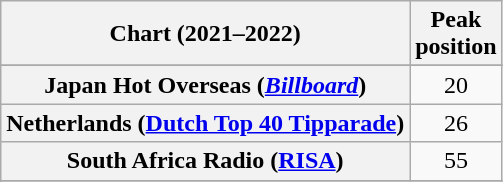<table class="wikitable sortable plainrowheaders" style="text-align:center">
<tr>
<th>Chart (2021–2022)</th>
<th>Peak<br>position</th>
</tr>
<tr>
</tr>
<tr>
</tr>
<tr>
<th scope="row">Japan Hot Overseas (<em><a href='#'>Billboard</a></em>)</th>
<td>20</td>
</tr>
<tr>
<th scope="row">Netherlands (<a href='#'>Dutch Top 40 Tipparade</a>)</th>
<td>26</td>
</tr>
<tr>
<th scope="row">South Africa Radio (<a href='#'>RISA</a>)</th>
<td>55</td>
</tr>
<tr>
</tr>
<tr>
</tr>
</table>
